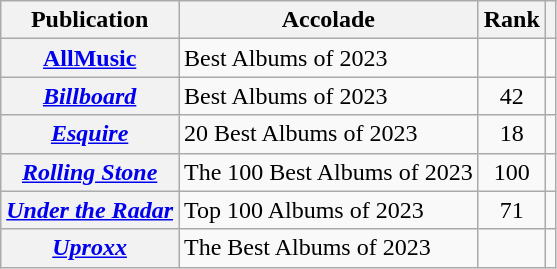<table class="wikitable sortable plainrowheaders">
<tr>
<th scope="col">Publication</th>
<th scope="col">Accolade</th>
<th scope="col">Rank</th>
<th scope="col" class="unsortable"></th>
</tr>
<tr>
<th scope="row"><a href='#'>AllMusic</a></th>
<td>Best Albums of 2023</td>
<td></td>
<td></td>
</tr>
<tr>
<th scope="row"><em><a href='#'>Billboard</a></em></th>
<td>Best Albums of 2023</td>
<td style="text-align:center;">42</td>
<td></td>
</tr>
<tr>
<th scope="row"><em><a href='#'>Esquire</a></em></th>
<td>20 Best Albums of 2023</td>
<td style="text-align:center;">18</td>
<td></td>
</tr>
<tr>
<th scope="row"><em><a href='#'>Rolling Stone</a></em></th>
<td>The 100 Best Albums of 2023</td>
<td style="text-align:center;">100</td>
<td></td>
</tr>
<tr>
<th scope="row"><em><a href='#'>Under the Radar</a></em></th>
<td>Top 100 Albums of 2023</td>
<td style="text-align:center;">71</td>
<td></td>
</tr>
<tr>
<th scope="row"><em><a href='#'>Uproxx</a></em></th>
<td>The Best Albums of 2023</td>
<td></td>
<td></td>
</tr>
</table>
